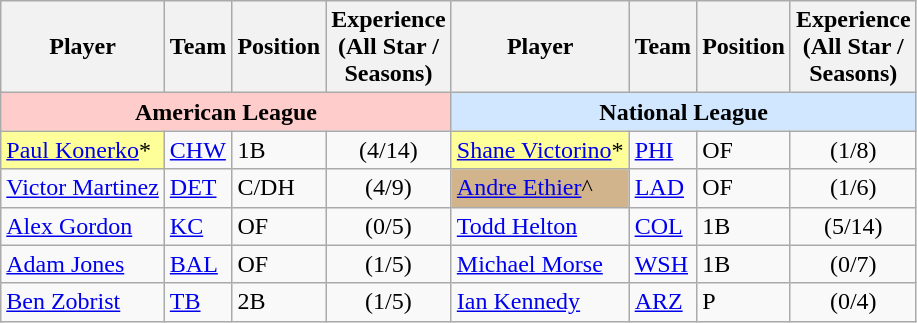<table class="wikitable">
<tr>
<th>Player</th>
<th>Team</th>
<th>Position</th>
<th>Experience<br>(All Star / <br>Seasons)</th>
<th>Player</th>
<th>Team</th>
<th>Position</th>
<th>Experience<br>(All Star / <br>Seasons)</th>
</tr>
<tr>
<th colspan=4 style="background-color:#FFCCCC">American League</th>
<th colspan=4 style="background-color:#D0E7FF">National League</th>
</tr>
<tr>
<td style="background:#FFFF99"><a href='#'>Paul Konerko</a>*</td>
<td><a href='#'>CHW</a></td>
<td>1B</td>
<td align="center">(4/14)</td>
<td style="background:#FFFF99"><a href='#'>Shane Victorino</a>*</td>
<td><a href='#'>PHI</a></td>
<td>OF</td>
<td align="center">(1/8)</td>
</tr>
<tr>
<td><a href='#'>Victor Martinez</a></td>
<td><a href='#'>DET</a></td>
<td>C/DH</td>
<td align="center">(4/9)</td>
<td style="background:tan"><a href='#'>Andre Ethier</a>^</td>
<td><a href='#'>LAD</a></td>
<td>OF</td>
<td align="center">(1/6)</td>
</tr>
<tr>
<td><a href='#'>Alex Gordon</a></td>
<td><a href='#'>KC</a></td>
<td>OF</td>
<td align="center">(0/5)</td>
<td><a href='#'>Todd Helton</a></td>
<td><a href='#'>COL</a></td>
<td>1B</td>
<td align="center">(5/14)</td>
</tr>
<tr>
<td><a href='#'>Adam Jones</a></td>
<td><a href='#'>BAL</a></td>
<td>OF</td>
<td align="center">(1/5)</td>
<td><a href='#'>Michael Morse</a></td>
<td><a href='#'>WSH</a></td>
<td>1B</td>
<td align="center">(0/7)</td>
</tr>
<tr>
<td><a href='#'>Ben Zobrist</a></td>
<td><a href='#'>TB</a></td>
<td>2B</td>
<td align="center">(1/5)</td>
<td><a href='#'>Ian Kennedy</a></td>
<td><a href='#'>ARZ</a></td>
<td>P</td>
<td align="center">(0/4)</td>
</tr>
</table>
